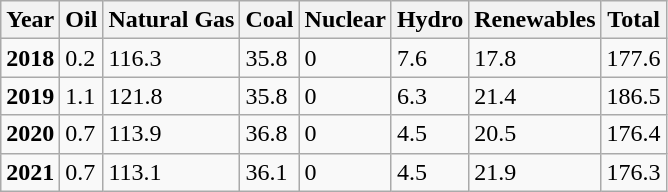<table class="wikitable" border="1">
<tr>
<th>Year</th>
<th>Oil</th>
<th>Natural Gas</th>
<th>Coal</th>
<th>Nuclear</th>
<th>Hydro</th>
<th>Renewables</th>
<th>Total</th>
</tr>
<tr>
<td><strong>2018</strong></td>
<td>0.2</td>
<td>116.3</td>
<td>35.8</td>
<td>0</td>
<td>7.6</td>
<td>17.8</td>
<td>177.6</td>
</tr>
<tr>
<td><strong>2019</strong></td>
<td>1.1</td>
<td>121.8</td>
<td>35.8</td>
<td>0</td>
<td>6.3</td>
<td>21.4</td>
<td>186.5</td>
</tr>
<tr>
<td><strong>2020</strong></td>
<td>0.7</td>
<td>113.9</td>
<td>36.8</td>
<td>0</td>
<td>4.5</td>
<td>20.5</td>
<td>176.4</td>
</tr>
<tr>
<td><strong>2021</strong></td>
<td>0.7</td>
<td>113.1</td>
<td>36.1</td>
<td>0</td>
<td>4.5</td>
<td>21.9</td>
<td>176.3</td>
</tr>
</table>
